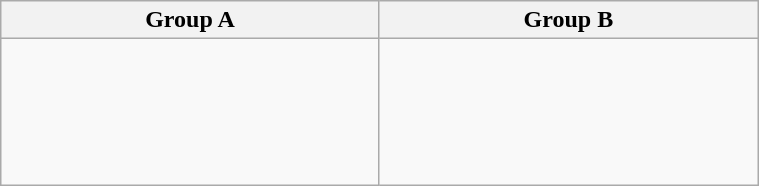<table class="wikitable" width=40%>
<tr>
<th width=25%>Group A</th>
<th width=25%>Group B</th>
</tr>
<tr>
<td><br><br>
<br>
<br>
</td>
<td><br><br>
<br>
<br>
<br>
</td>
</tr>
</table>
